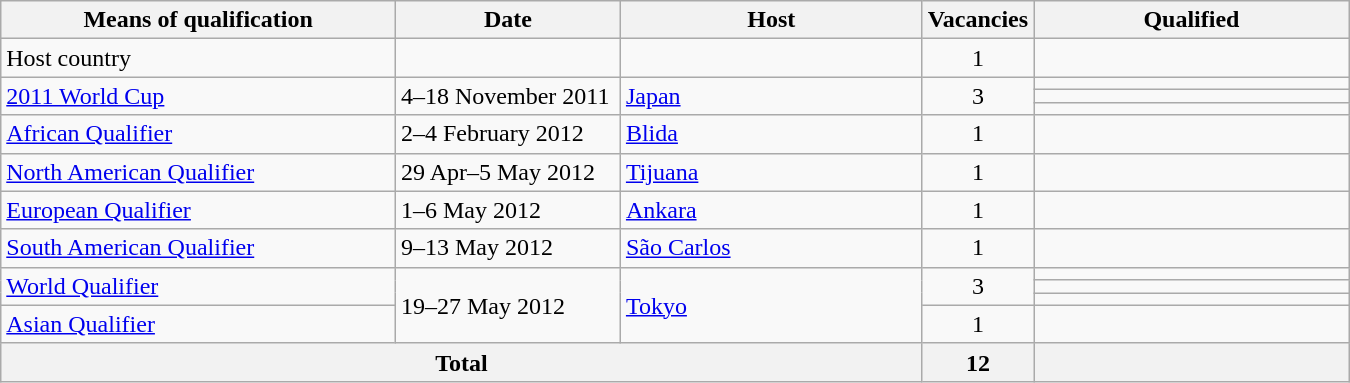<table class="wikitable" style="max-width:900px">
<tr>
<th width=30%>Means of qualification</th>
<th width=17%>Date</th>
<th width=23%>Host</th>
<th width=6%>Vacancies</th>
<th width=24%>Qualified</th>
</tr>
<tr>
<td>Host country</td>
<td></td>
<td></td>
<td align="center">1</td>
<td></td>
</tr>
<tr>
<td rowspan=3><a href='#'>2011 World Cup</a></td>
<td rowspan=3>4–18 November 2011</td>
<td rowspan=3> <a href='#'>Japan</a></td>
<td rowspan=3 style="text-align:center;">3</td>
<td></td>
</tr>
<tr>
<td></td>
</tr>
<tr>
<td></td>
</tr>
<tr>
<td><a href='#'>African Qualifier</a></td>
<td>2–4 February 2012</td>
<td> <a href='#'>Blida</a></td>
<td style="text-align:center;">1</td>
<td></td>
</tr>
<tr>
<td><a href='#'>North American Qualifier</a></td>
<td>29 Apr–5 May 2012</td>
<td> <a href='#'>Tijuana</a></td>
<td style="text-align:center;">1</td>
<td></td>
</tr>
<tr>
<td><a href='#'>European Qualifier</a></td>
<td>1–6 May 2012</td>
<td> <a href='#'>Ankara</a></td>
<td style="text-align:center;">1</td>
<td></td>
</tr>
<tr>
<td><a href='#'>South American Qualifier</a></td>
<td>9–13 May 2012</td>
<td> <a href='#'>São Carlos</a></td>
<td style="text-align:center;">1</td>
<td></td>
</tr>
<tr>
<td rowspan=3><a href='#'>World Qualifier</a></td>
<td rowspan=4>19–27 May 2012</td>
<td rowspan=4> <a href='#'>Tokyo</a></td>
<td rowspan=3 style="text-align:center;">3</td>
<td></td>
</tr>
<tr>
<td></td>
</tr>
<tr>
<td></td>
</tr>
<tr>
<td><a href='#'>Asian Qualifier</a></td>
<td style="text-align:center;">1</td>
<td></td>
</tr>
<tr>
<th colspan="3">Total</th>
<th>12</th>
<th></th>
</tr>
</table>
